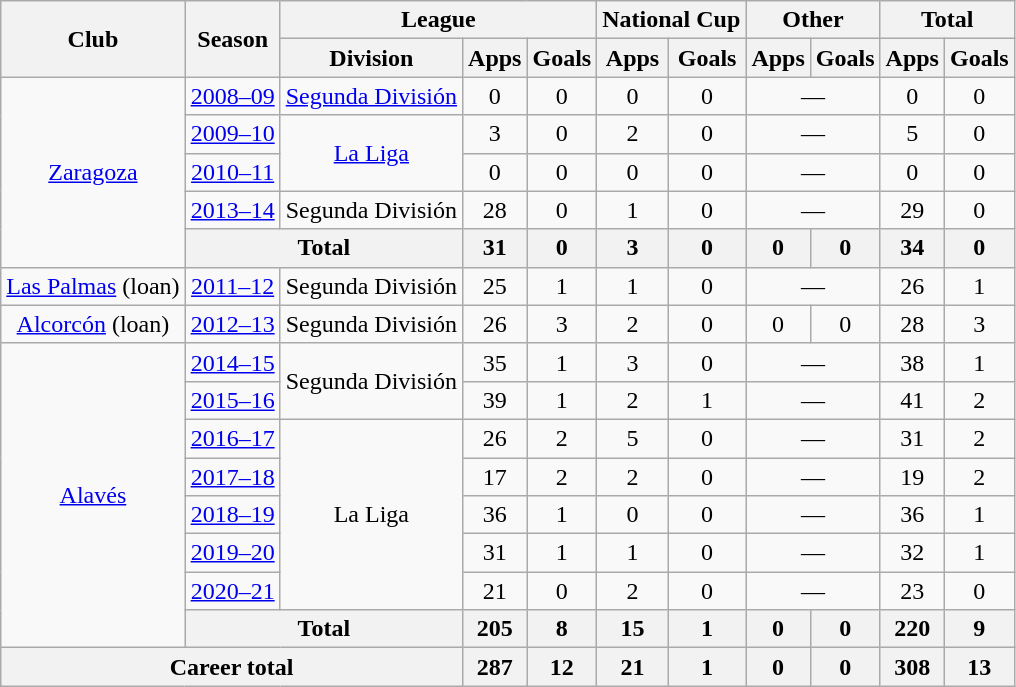<table class="wikitable" style="text-align:center">
<tr>
<th rowspan="2">Club</th>
<th rowspan="2">Season</th>
<th colspan="3">League</th>
<th colspan="2">National Cup</th>
<th colspan="2">Other</th>
<th colspan="2">Total</th>
</tr>
<tr>
<th>Division</th>
<th>Apps</th>
<th>Goals</th>
<th>Apps</th>
<th>Goals</th>
<th>Apps</th>
<th>Goals</th>
<th>Apps</th>
<th>Goals</th>
</tr>
<tr>
<td rowspan="5"><a href='#'>Zaragoza</a></td>
<td><a href='#'>2008–09</a></td>
<td><a href='#'>Segunda División</a></td>
<td>0</td>
<td>0</td>
<td>0</td>
<td>0</td>
<td colspan="2">—</td>
<td>0</td>
<td>0</td>
</tr>
<tr>
<td><a href='#'>2009–10</a></td>
<td rowspan="2"><a href='#'>La Liga</a></td>
<td>3</td>
<td>0</td>
<td>2</td>
<td>0</td>
<td colspan="2">—</td>
<td>5</td>
<td>0</td>
</tr>
<tr>
<td><a href='#'>2010–11</a></td>
<td>0</td>
<td>0</td>
<td>0</td>
<td>0</td>
<td colspan="2">—</td>
<td>0</td>
<td>0</td>
</tr>
<tr>
<td><a href='#'>2013–14</a></td>
<td>Segunda División</td>
<td>28</td>
<td>0</td>
<td>1</td>
<td>0</td>
<td colspan="2">—</td>
<td>29</td>
<td>0</td>
</tr>
<tr>
<th colspan="2">Total</th>
<th>31</th>
<th>0</th>
<th>3</th>
<th>0</th>
<th>0</th>
<th>0</th>
<th>34</th>
<th>0</th>
</tr>
<tr>
<td><a href='#'>Las Palmas</a> (loan)</td>
<td><a href='#'>2011–12</a></td>
<td>Segunda División</td>
<td>25</td>
<td>1</td>
<td>1</td>
<td>0</td>
<td colspan="2">—</td>
<td>26</td>
<td>1</td>
</tr>
<tr>
<td><a href='#'>Alcorcón</a> (loan)</td>
<td><a href='#'>2012–13</a></td>
<td>Segunda División</td>
<td>26</td>
<td>3</td>
<td>2</td>
<td>0</td>
<td>0</td>
<td>0</td>
<td>28</td>
<td>3</td>
</tr>
<tr>
<td rowspan="8"><a href='#'>Alavés</a></td>
<td><a href='#'>2014–15</a></td>
<td rowspan="2">Segunda División</td>
<td>35</td>
<td>1</td>
<td>3</td>
<td>0</td>
<td colspan="2">—</td>
<td>38</td>
<td>1</td>
</tr>
<tr>
<td><a href='#'>2015–16</a></td>
<td>39</td>
<td>1</td>
<td>2</td>
<td>1</td>
<td colspan="2">—</td>
<td>41</td>
<td>2</td>
</tr>
<tr>
<td><a href='#'>2016–17</a></td>
<td rowspan="5">La Liga</td>
<td>26</td>
<td>2</td>
<td>5</td>
<td>0</td>
<td colspan="2">—</td>
<td>31</td>
<td>2</td>
</tr>
<tr>
<td><a href='#'>2017–18</a></td>
<td>17</td>
<td>2</td>
<td>2</td>
<td>0</td>
<td colspan="2">—</td>
<td>19</td>
<td>2</td>
</tr>
<tr>
<td><a href='#'>2018–19</a></td>
<td>36</td>
<td>1</td>
<td>0</td>
<td>0</td>
<td colspan="2">—</td>
<td>36</td>
<td>1</td>
</tr>
<tr>
<td><a href='#'>2019–20</a></td>
<td>31</td>
<td>1</td>
<td>1</td>
<td>0</td>
<td colspan="2">—</td>
<td>32</td>
<td>1</td>
</tr>
<tr>
<td><a href='#'>2020–21</a></td>
<td>21</td>
<td>0</td>
<td>2</td>
<td>0</td>
<td colspan="2">—</td>
<td>23</td>
<td>0</td>
</tr>
<tr>
<th colspan="2">Total</th>
<th>205</th>
<th>8</th>
<th>15</th>
<th>1</th>
<th>0</th>
<th>0</th>
<th>220</th>
<th>9</th>
</tr>
<tr>
<th colspan="3">Career total</th>
<th>287</th>
<th>12</th>
<th>21</th>
<th>1</th>
<th>0</th>
<th>0</th>
<th>308</th>
<th>13</th>
</tr>
</table>
